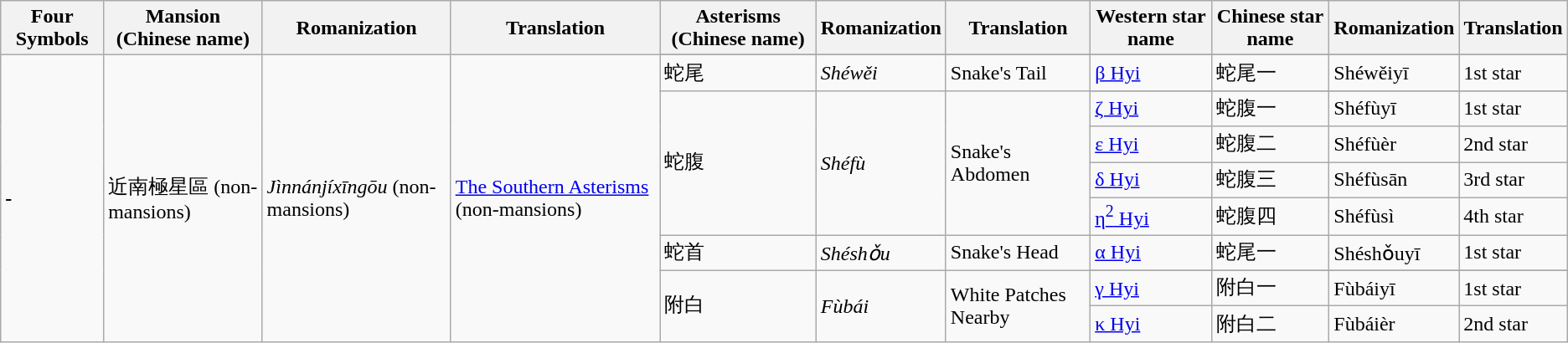<table class="wikitable">
<tr>
<th><strong>Four Symbols</strong></th>
<th><strong>Mansion (Chinese name)</strong></th>
<th><strong>Romanization</strong></th>
<th><strong>Translation</strong></th>
<th><strong>Asterisms (Chinese name)</strong></th>
<th><strong>Romanization</strong></th>
<th><strong>Translation</strong></th>
<th><strong>Western star name</strong></th>
<th><strong>Chinese star name</strong></th>
<th><strong>Romanization</strong></th>
<th><strong>Translation</strong></th>
</tr>
<tr>
<td rowspan="11"><strong>-</strong></td>
<td rowspan="11">近南極星區 (non-mansions)</td>
<td rowspan="11"><em>Jìnnánjíxīngōu</em> (non-mansions)</td>
<td rowspan="11"><a href='#'>The Southern Asterisms</a> (non-mansions)</td>
</tr>
<tr>
<td>蛇尾</td>
<td><em>Shéwěi</em></td>
<td>Snake's Tail</td>
<td><a href='#'>β Hyi</a></td>
<td>蛇尾一</td>
<td>Shéwěiyī</td>
<td>1st star</td>
</tr>
<tr>
<td rowspan="5">蛇腹</td>
<td rowspan="5"><em>Shéfù</em></td>
<td rowspan="5">Snake's Abdomen</td>
</tr>
<tr>
<td><a href='#'>ζ Hyi</a></td>
<td>蛇腹一</td>
<td>Shéfùyī</td>
<td>1st star</td>
</tr>
<tr>
<td><a href='#'>ε Hyi</a></td>
<td>蛇腹二</td>
<td>Shéfùèr</td>
<td>2nd star</td>
</tr>
<tr>
<td><a href='#'>δ Hyi</a></td>
<td>蛇腹三</td>
<td>Shéfùsān</td>
<td>3rd star</td>
</tr>
<tr>
<td><a href='#'>η<sup>2</sup> Hyi</a></td>
<td>蛇腹四</td>
<td>Shéfùsì</td>
<td>4th star</td>
</tr>
<tr>
<td>蛇首</td>
<td><em>Shéshǒu</em></td>
<td>Snake's Head</td>
<td><a href='#'>α Hyi</a></td>
<td>蛇尾一</td>
<td>Shéshǒuyī</td>
<td>1st star</td>
</tr>
<tr>
<td rowspan="3">附白</td>
<td rowspan="3"><em>Fùbái</em></td>
<td rowspan="3">White Patches Nearby</td>
</tr>
<tr>
<td><a href='#'>γ Hyi</a></td>
<td>附白一</td>
<td>Fùbáiyī</td>
<td>1st star</td>
</tr>
<tr>
<td><a href='#'>κ Hyi</a></td>
<td>附白二</td>
<td>Fùbáièr</td>
<td>2nd star</td>
</tr>
</table>
